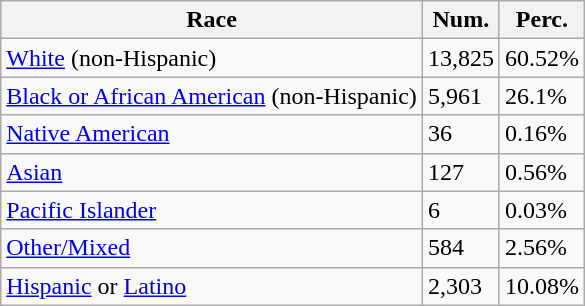<table class="wikitable">
<tr>
<th>Race</th>
<th>Num.</th>
<th>Perc.</th>
</tr>
<tr>
<td><a href='#'>White</a> (non-Hispanic)</td>
<td>13,825</td>
<td>60.52%</td>
</tr>
<tr>
<td><a href='#'>Black or African American</a> (non-Hispanic)</td>
<td>5,961</td>
<td>26.1%</td>
</tr>
<tr>
<td><a href='#'>Native American</a></td>
<td>36</td>
<td>0.16%</td>
</tr>
<tr>
<td><a href='#'>Asian</a></td>
<td>127</td>
<td>0.56%</td>
</tr>
<tr>
<td><a href='#'>Pacific Islander</a></td>
<td>6</td>
<td>0.03%</td>
</tr>
<tr>
<td><a href='#'>Other/Mixed</a></td>
<td>584</td>
<td>2.56%</td>
</tr>
<tr>
<td><a href='#'>Hispanic</a> or <a href='#'>Latino</a></td>
<td>2,303</td>
<td>10.08%</td>
</tr>
</table>
